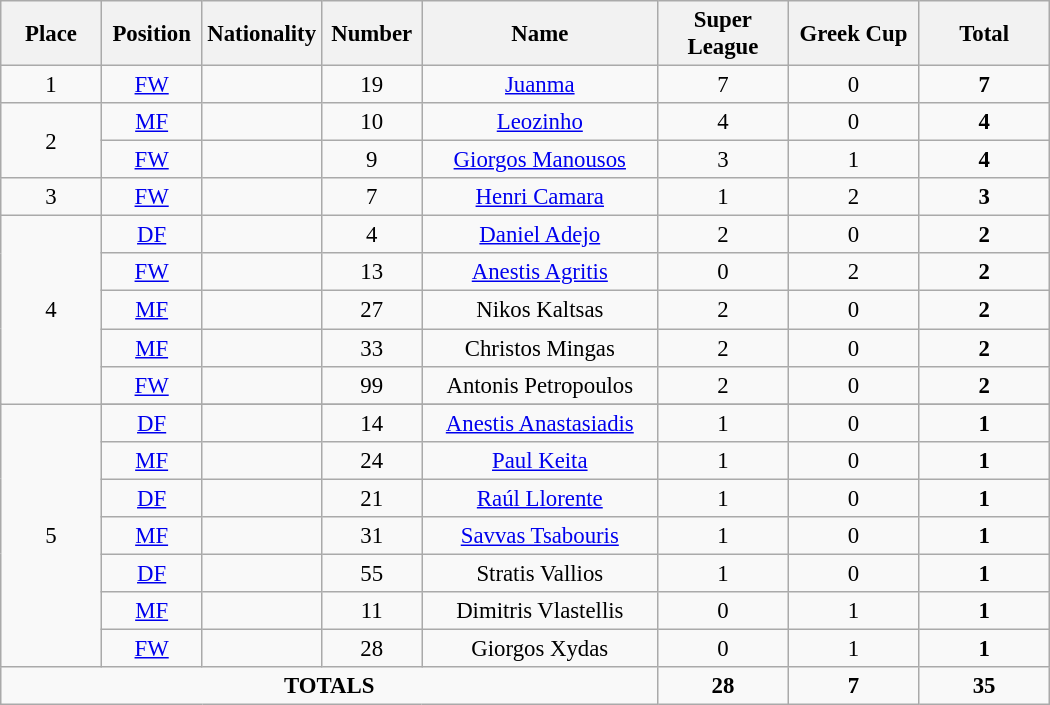<table class="wikitable" style="font-size: 95%; text-align: center;">
<tr>
<th width=060>Place</th>
<th width=060>Position</th>
<th width=060>Nationality</th>
<th width=060>Number</th>
<th width=150>Name</th>
<th width=080>Super League</th>
<th width=080>Greek Cup</th>
<th width=080><strong>Total</strong></th>
</tr>
<tr>
<td>1</td>
<td><a href='#'>FW</a></td>
<td></td>
<td>19</td>
<td><a href='#'>Juanma</a></td>
<td>7</td>
<td>0</td>
<td><strong>7</strong></td>
</tr>
<tr>
<td rowspan="2">2</td>
<td><a href='#'>MF</a></td>
<td></td>
<td>10</td>
<td><a href='#'>Leozinho</a></td>
<td>4</td>
<td>0</td>
<td><strong>4</strong></td>
</tr>
<tr>
<td><a href='#'>FW</a></td>
<td></td>
<td>9</td>
<td><a href='#'>Giorgos Manousos</a></td>
<td>3</td>
<td>1</td>
<td><strong>4</strong></td>
</tr>
<tr>
<td>3</td>
<td><a href='#'>FW</a></td>
<td></td>
<td>7</td>
<td><a href='#'>Henri Camara</a></td>
<td>1</td>
<td>2</td>
<td><strong>3</strong></td>
</tr>
<tr>
<td rowspan="5">4</td>
<td><a href='#'>DF</a></td>
<td></td>
<td>4</td>
<td><a href='#'>Daniel Adejo</a></td>
<td>2</td>
<td>0</td>
<td><strong>2</strong></td>
</tr>
<tr>
<td><a href='#'>FW</a></td>
<td></td>
<td>13</td>
<td><a href='#'>Anestis Agritis</a></td>
<td>0</td>
<td>2</td>
<td><strong>2</strong></td>
</tr>
<tr>
<td><a href='#'>MF</a></td>
<td></td>
<td>27</td>
<td>Nikos Kaltsas</td>
<td>2</td>
<td>0</td>
<td><strong>2</strong></td>
</tr>
<tr>
<td><a href='#'>MF</a></td>
<td></td>
<td>33</td>
<td>Christos Mingas</td>
<td>2</td>
<td>0</td>
<td><strong>2</strong></td>
</tr>
<tr>
<td><a href='#'>FW</a></td>
<td></td>
<td>99</td>
<td>Antonis Petropoulos</td>
<td>2</td>
<td>0</td>
<td><strong>2</strong></td>
</tr>
<tr>
<td rowspan="8">5</td>
</tr>
<tr>
<td><a href='#'>DF</a></td>
<td></td>
<td>14</td>
<td><a href='#'>Anestis Anastasiadis</a></td>
<td>1</td>
<td>0</td>
<td><strong>1</strong></td>
</tr>
<tr>
<td><a href='#'>MF</a></td>
<td></td>
<td>24</td>
<td><a href='#'>Paul Keita</a></td>
<td>1</td>
<td>0</td>
<td><strong>1</strong></td>
</tr>
<tr>
<td><a href='#'>DF</a></td>
<td></td>
<td>21</td>
<td><a href='#'>Raúl Llorente</a></td>
<td>1</td>
<td>0</td>
<td><strong>1</strong></td>
</tr>
<tr>
<td><a href='#'>MF</a></td>
<td></td>
<td>31</td>
<td><a href='#'>Savvas Tsabouris</a></td>
<td>1</td>
<td>0</td>
<td><strong>1</strong></td>
</tr>
<tr>
<td><a href='#'>DF</a></td>
<td></td>
<td>55</td>
<td>Stratis Vallios</td>
<td>1</td>
<td>0</td>
<td><strong>1</strong></td>
</tr>
<tr>
<td><a href='#'>MF</a></td>
<td></td>
<td>11</td>
<td>Dimitris Vlastellis</td>
<td>0</td>
<td>1</td>
<td><strong>1</strong></td>
</tr>
<tr>
<td><a href='#'>FW</a></td>
<td></td>
<td>28</td>
<td>Giorgos Xydas</td>
<td>0</td>
<td>1</td>
<td><strong>1</strong></td>
</tr>
<tr>
<td colspan="5"><strong>TOTALS</strong></td>
<td><strong>28</strong></td>
<td><strong>7</strong></td>
<td><strong>35</strong></td>
</tr>
</table>
